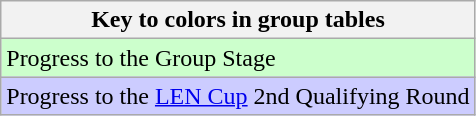<table class="wikitable" border="1">
<tr>
<th>Key to colors in group tables</th>
</tr>
<tr style="background:#cfc;">
<td>Progress to the Group Stage</td>
</tr>
<tr style="background:#ccf;">
<td>Progress to the <a href='#'>LEN Cup</a> 2nd Qualifying Round</td>
</tr>
</table>
